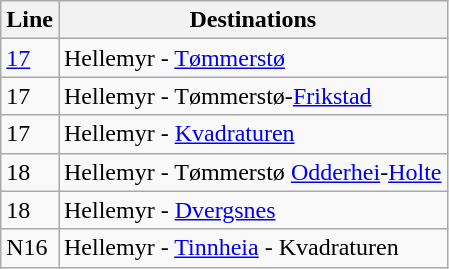<table class="wikitable sortable">
<tr>
<th>Line</th>
<th>Destinations</th>
</tr>
<tr>
<td><a href='#'>17</a></td>
<td>Hellemyr - <a href='#'>Tømmerstø</a></td>
</tr>
<tr>
<td>17</td>
<td>Hellemyr - Tømmerstø-<a href='#'>Frikstad</a></td>
</tr>
<tr>
<td>17</td>
<td>Hellemyr - <a href='#'>Kvadraturen</a></td>
</tr>
<tr>
<td>18</td>
<td>Hellemyr - Tømmerstø <a href='#'>Odderhei</a>-<a href='#'>Holte</a></td>
</tr>
<tr>
<td>18</td>
<td>Hellemyr - <a href='#'>Dvergsnes</a></td>
</tr>
<tr>
<td>N16</td>
<td>Hellemyr - <a href='#'>Tinnheia</a> - Kvadraturen</td>
</tr>
</table>
